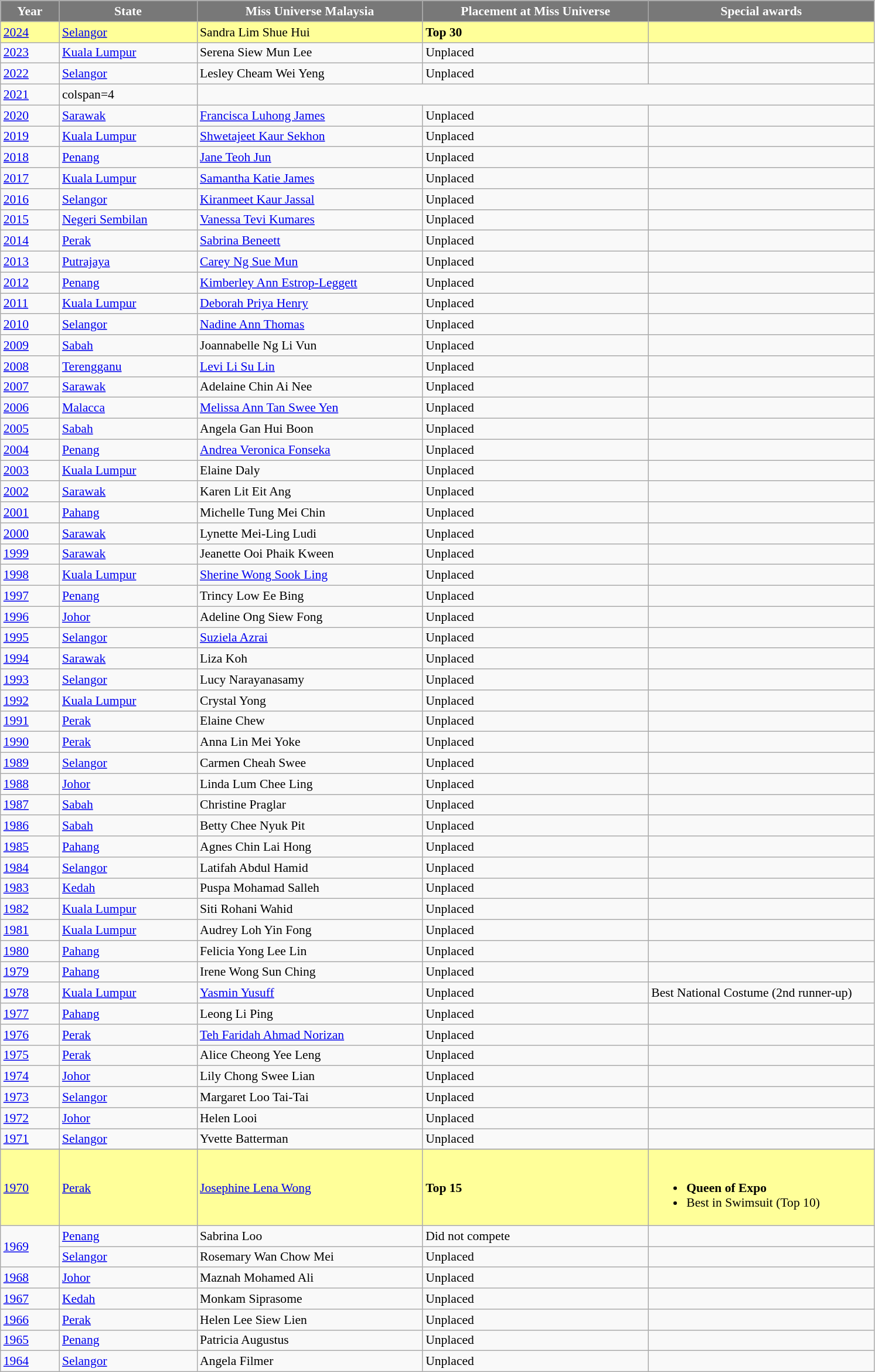<table class="wikitable" style="font-size: 90%;">
<tr>
<th width="60" style="background-color:#787878;color:#FFFFFF;">Year</th>
<th width="150" style="background-color:#787878;color:#FFFFFF;">State</th>
<th width="250" style="background-color:#787878;color:#FFFFFF;">Miss Universe Malaysia</th>
<th width="250" style="background-color:#787878;color:#FFFFFF;">Placement at Miss Universe</th>
<th width="250" style="background-color:#787878;color:#FFFFFF;">Special awards</th>
</tr>
<tr style="background-color:#FFFF99; ">
<td><a href='#'>2024</a></td>
<td><a href='#'>Selangor</a></td>
<td>Sandra Lim Shue Hui</td>
<td><strong>Top 30</strong></td>
<td></td>
</tr>
<tr>
<td><a href='#'>2023</a></td>
<td><a href='#'>Kuala Lumpur</a></td>
<td>Serena Siew Mun Lee</td>
<td>Unplaced</td>
<td></td>
</tr>
<tr>
<td><a href='#'>2022</a></td>
<td><a href='#'>Selangor</a></td>
<td>Lesley Cheam Wei Yeng</td>
<td>Unplaced</td>
<td></td>
</tr>
<tr>
<td><a href='#'>2021</a></td>
<td>colspan=4 </td>
</tr>
<tr>
<td><a href='#'>2020</a></td>
<td><a href='#'>Sarawak</a></td>
<td><a href='#'>Francisca Luhong James</a></td>
<td>Unplaced</td>
<td></td>
</tr>
<tr>
<td><a href='#'>2019</a></td>
<td><a href='#'>Kuala Lumpur</a></td>
<td><a href='#'>Shwetajeet Kaur Sekhon</a></td>
<td>Unplaced</td>
<td></td>
</tr>
<tr>
<td><a href='#'>2018</a></td>
<td><a href='#'>Penang</a></td>
<td><a href='#'>Jane Teoh Jun</a></td>
<td>Unplaced</td>
<td></td>
</tr>
<tr>
<td><a href='#'>2017</a></td>
<td><a href='#'>Kuala Lumpur</a></td>
<td><a href='#'>Samantha Katie James</a></td>
<td>Unplaced</td>
<td></td>
</tr>
<tr>
<td><a href='#'>2016</a></td>
<td><a href='#'>Selangor</a></td>
<td><a href='#'>Kiranmeet Kaur Jassal</a></td>
<td>Unplaced</td>
<td></td>
</tr>
<tr>
<td><a href='#'>2015</a></td>
<td><a href='#'>Negeri Sembilan</a></td>
<td><a href='#'>Vanessa Tevi Kumares</a></td>
<td>Unplaced</td>
<td></td>
</tr>
<tr>
<td><a href='#'>2014</a></td>
<td><a href='#'>Perak</a></td>
<td><a href='#'>Sabrina Beneett</a></td>
<td>Unplaced</td>
<td></td>
</tr>
<tr>
<td><a href='#'>2013</a></td>
<td><a href='#'>Putrajaya</a></td>
<td><a href='#'>Carey Ng Sue Mun</a></td>
<td>Unplaced</td>
<td></td>
</tr>
<tr>
<td><a href='#'>2012</a></td>
<td><a href='#'>Penang</a></td>
<td><a href='#'>Kimberley Ann Estrop-Leggett</a></td>
<td>Unplaced</td>
<td></td>
</tr>
<tr>
<td><a href='#'>2011</a></td>
<td><a href='#'>Kuala Lumpur</a></td>
<td><a href='#'>Deborah Priya Henry</a></td>
<td>Unplaced</td>
<td></td>
</tr>
<tr>
<td><a href='#'>2010</a></td>
<td><a href='#'>Selangor</a></td>
<td><a href='#'>Nadine Ann Thomas</a></td>
<td>Unplaced</td>
<td></td>
</tr>
<tr>
<td><a href='#'>2009</a></td>
<td><a href='#'>Sabah</a></td>
<td>Joannabelle Ng Li Vun</td>
<td>Unplaced</td>
<td></td>
</tr>
<tr>
<td><a href='#'>2008</a></td>
<td><a href='#'>Terengganu</a></td>
<td><a href='#'>Levi Li Su Lin</a></td>
<td>Unplaced</td>
<td></td>
</tr>
<tr>
<td><a href='#'>2007</a></td>
<td><a href='#'>Sarawak</a></td>
<td>Adelaine Chin Ai Nee</td>
<td>Unplaced</td>
<td></td>
</tr>
<tr>
<td><a href='#'>2006</a></td>
<td><a href='#'>Malacca</a></td>
<td><a href='#'>Melissa Ann Tan Swee Yen</a></td>
<td>Unplaced</td>
<td></td>
</tr>
<tr>
<td><a href='#'>2005</a></td>
<td><a href='#'>Sabah</a></td>
<td>Angela Gan Hui Boon</td>
<td>Unplaced</td>
<td></td>
</tr>
<tr>
<td><a href='#'>2004</a></td>
<td><a href='#'>Penang</a></td>
<td><a href='#'>Andrea Veronica Fonseka</a></td>
<td>Unplaced</td>
<td></td>
</tr>
<tr>
<td><a href='#'>2003</a></td>
<td><a href='#'>Kuala Lumpur</a></td>
<td>Elaine Daly</td>
<td>Unplaced</td>
<td></td>
</tr>
<tr>
<td><a href='#'>2002</a></td>
<td><a href='#'>Sarawak</a></td>
<td>Karen Lit Eit Ang</td>
<td>Unplaced</td>
<td></td>
</tr>
<tr>
<td><a href='#'>2001</a></td>
<td><a href='#'>Pahang</a></td>
<td>Michelle Tung Mei Chin</td>
<td>Unplaced</td>
<td></td>
</tr>
<tr>
<td><a href='#'>2000</a></td>
<td><a href='#'>Sarawak</a></td>
<td>Lynette Mei-Ling Ludi</td>
<td>Unplaced</td>
<td></td>
</tr>
<tr>
<td><a href='#'>1999</a></td>
<td><a href='#'>Sarawak</a></td>
<td>Jeanette Ooi Phaik Kween</td>
<td>Unplaced</td>
<td></td>
</tr>
<tr>
<td><a href='#'>1998</a></td>
<td><a href='#'>Kuala Lumpur</a></td>
<td><a href='#'>Sherine Wong Sook Ling</a></td>
<td>Unplaced</td>
<td></td>
</tr>
<tr>
<td><a href='#'>1997</a></td>
<td><a href='#'>Penang</a></td>
<td>Trincy Low Ee Bing</td>
<td>Unplaced</td>
<td></td>
</tr>
<tr>
<td><a href='#'>1996</a></td>
<td><a href='#'>Johor</a></td>
<td>Adeline Ong Siew Fong</td>
<td>Unplaced</td>
<td></td>
</tr>
<tr>
<td><a href='#'>1995</a></td>
<td><a href='#'>Selangor</a></td>
<td><a href='#'>Suziela Azrai</a></td>
<td>Unplaced</td>
<td></td>
</tr>
<tr>
<td><a href='#'>1994</a></td>
<td><a href='#'>Sarawak</a></td>
<td>Liza Koh</td>
<td>Unplaced</td>
<td></td>
</tr>
<tr>
<td><a href='#'>1993</a></td>
<td><a href='#'>Selangor</a></td>
<td>Lucy Narayanasamy</td>
<td>Unplaced</td>
<td></td>
</tr>
<tr>
<td><a href='#'>1992</a></td>
<td><a href='#'>Kuala Lumpur</a></td>
<td>Crystal Yong</td>
<td>Unplaced</td>
<td></td>
</tr>
<tr>
<td><a href='#'>1991</a></td>
<td><a href='#'>Perak</a></td>
<td>Elaine Chew</td>
<td>Unplaced</td>
<td></td>
</tr>
<tr>
<td><a href='#'>1990</a></td>
<td><a href='#'>Perak</a></td>
<td>Anna Lin Mei Yoke</td>
<td>Unplaced</td>
<td></td>
</tr>
<tr>
<td><a href='#'>1989</a></td>
<td><a href='#'>Selangor</a></td>
<td>Carmen Cheah Swee</td>
<td>Unplaced</td>
<td></td>
</tr>
<tr>
<td><a href='#'>1988</a></td>
<td><a href='#'>Johor</a></td>
<td>Linda Lum Chee Ling</td>
<td>Unplaced</td>
<td></td>
</tr>
<tr>
<td><a href='#'>1987</a></td>
<td><a href='#'>Sabah</a></td>
<td>Christine Praglar</td>
<td>Unplaced</td>
<td></td>
</tr>
<tr>
<td><a href='#'>1986</a></td>
<td><a href='#'>Sabah</a></td>
<td>Betty Chee Nyuk Pit</td>
<td>Unplaced</td>
<td></td>
</tr>
<tr>
<td><a href='#'>1985</a></td>
<td><a href='#'>Pahang</a></td>
<td>Agnes Chin Lai Hong</td>
<td>Unplaced</td>
<td></td>
</tr>
<tr>
<td><a href='#'>1984</a></td>
<td><a href='#'>Selangor</a></td>
<td>Latifah Abdul Hamid</td>
<td>Unplaced</td>
<td></td>
</tr>
<tr>
<td><a href='#'>1983</a></td>
<td><a href='#'>Kedah</a></td>
<td>Puspa Mohamad Salleh</td>
<td>Unplaced</td>
<td></td>
</tr>
<tr>
<td><a href='#'>1982</a></td>
<td><a href='#'>Kuala Lumpur</a></td>
<td>Siti Rohani Wahid</td>
<td>Unplaced</td>
<td></td>
</tr>
<tr>
<td><a href='#'>1981</a></td>
<td><a href='#'>Kuala Lumpur</a></td>
<td>Audrey Loh Yin Fong</td>
<td>Unplaced</td>
<td></td>
</tr>
<tr>
<td><a href='#'>1980</a></td>
<td><a href='#'>Pahang</a></td>
<td>Felicia Yong Lee Lin</td>
<td>Unplaced</td>
<td></td>
</tr>
<tr>
<td><a href='#'>1979</a></td>
<td><a href='#'>Pahang</a></td>
<td>Irene Wong Sun Ching</td>
<td>Unplaced</td>
<td></td>
</tr>
<tr>
<td><a href='#'>1978</a></td>
<td><a href='#'>Kuala Lumpur</a></td>
<td><a href='#'>Yasmin Yusuff</a></td>
<td>Unplaced</td>
<td>Best National Costume (2nd runner-up)</td>
</tr>
<tr>
<td><a href='#'>1977</a></td>
<td><a href='#'>Pahang</a></td>
<td>Leong Li Ping</td>
<td>Unplaced</td>
<td></td>
</tr>
<tr>
<td><a href='#'>1976</a></td>
<td><a href='#'>Perak</a></td>
<td><a href='#'>Teh Faridah Ahmad Norizan</a></td>
<td>Unplaced</td>
<td></td>
</tr>
<tr>
<td><a href='#'>1975</a></td>
<td><a href='#'>Perak</a></td>
<td>Alice Cheong Yee Leng</td>
<td>Unplaced</td>
<td></td>
</tr>
<tr>
<td><a href='#'>1974</a></td>
<td><a href='#'>Johor</a></td>
<td>Lily Chong Swee Lian</td>
<td>Unplaced</td>
<td></td>
</tr>
<tr>
<td><a href='#'>1973</a></td>
<td><a href='#'>Selangor</a></td>
<td>Margaret Loo Tai-Tai</td>
<td>Unplaced</td>
<td></td>
</tr>
<tr>
<td><a href='#'>1972</a></td>
<td><a href='#'>Johor</a></td>
<td>Helen Looi</td>
<td>Unplaced</td>
<td></td>
</tr>
<tr>
<td><a href='#'>1971</a></td>
<td><a href='#'>Selangor</a></td>
<td>Yvette Batterman</td>
<td>Unplaced</td>
<td></td>
</tr>
<tr>
</tr>
<tr style="background-color:#FFFF99; ">
<td><a href='#'>1970</a></td>
<td><a href='#'>Perak</a></td>
<td><a href='#'>Josephine Lena Wong</a></td>
<td><strong>Top 15</strong></td>
<td><br><ul><li><strong>Queen of Expo</strong></li><li>Best in Swimsuit (Top 10)</li></ul></td>
</tr>
<tr>
<td rowspan="2"><a href='#'>1969</a></td>
<td><a href='#'>Penang</a></td>
<td>Sabrina Loo</td>
<td>Did not compete</td>
<td></td>
</tr>
<tr>
<td><a href='#'>Selangor</a></td>
<td>Rosemary Wan Chow Mei</td>
<td>Unplaced</td>
<td></td>
</tr>
<tr>
<td><a href='#'>1968</a></td>
<td><a href='#'>Johor</a></td>
<td>Maznah Mohamed Ali</td>
<td>Unplaced</td>
<td></td>
</tr>
<tr>
<td><a href='#'>1967</a></td>
<td><a href='#'>Kedah</a></td>
<td>Monkam Siprasome</td>
<td>Unplaced</td>
<td></td>
</tr>
<tr>
<td><a href='#'>1966</a></td>
<td><a href='#'>Perak</a></td>
<td>Helen Lee Siew Lien</td>
<td>Unplaced</td>
<td></td>
</tr>
<tr>
<td><a href='#'>1965</a></td>
<td><a href='#'>Penang</a></td>
<td>Patricia Augustus</td>
<td>Unplaced</td>
<td></td>
</tr>
<tr>
<td><a href='#'>1964</a></td>
<td><a href='#'>Selangor</a></td>
<td>Angela Filmer</td>
<td>Unplaced</td>
<td></td>
</tr>
</table>
